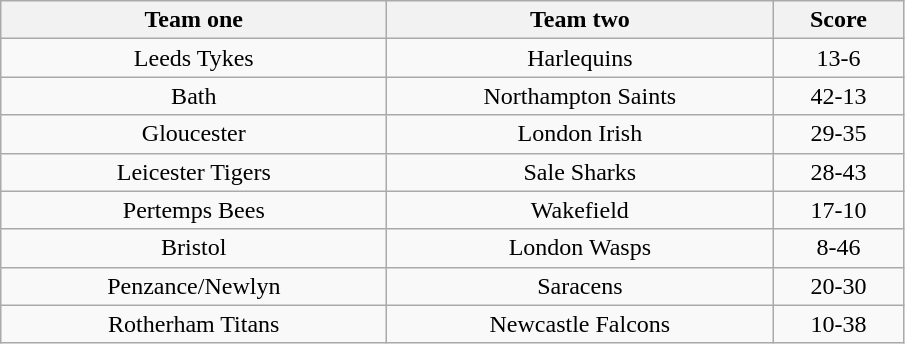<table class="wikitable" style="text-align: center">
<tr>
<th width=250>Team one</th>
<th width=250>Team two</th>
<th width=80>Score</th>
</tr>
<tr>
<td>Leeds Tykes</td>
<td>Harlequins</td>
<td>13-6</td>
</tr>
<tr>
<td>Bath</td>
<td>Northampton Saints</td>
<td>42-13</td>
</tr>
<tr>
<td>Gloucester</td>
<td>London Irish</td>
<td>29-35</td>
</tr>
<tr>
<td>Leicester Tigers</td>
<td>Sale Sharks</td>
<td>28-43</td>
</tr>
<tr>
<td>Pertemps Bees</td>
<td>Wakefield</td>
<td>17-10</td>
</tr>
<tr>
<td>Bristol</td>
<td>London Wasps</td>
<td>8-46</td>
</tr>
<tr>
<td>Penzance/Newlyn</td>
<td>Saracens</td>
<td>20-30</td>
</tr>
<tr>
<td>Rotherham Titans</td>
<td>Newcastle Falcons</td>
<td>10-38</td>
</tr>
</table>
